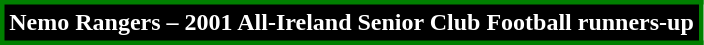<table class="wikitable">
<tr>
<th style="background:black;color:white;border:3px solid green">Nemo Rangers – 2001 All-Ireland Senior Club Football runners-up</th>
</tr>
</table>
